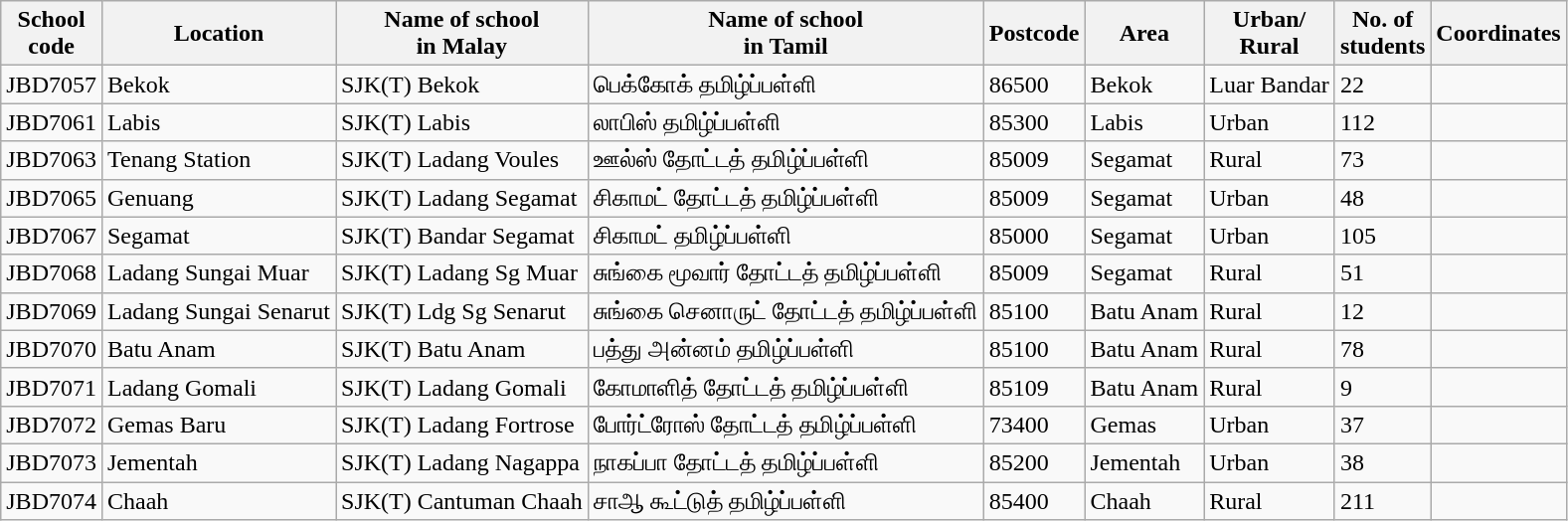<table class="wikitable sortable">
<tr>
<th>School<br>code</th>
<th>Location</th>
<th>Name of school<br>in Malay</th>
<th>Name of school<br>in Tamil</th>
<th>Postcode</th>
<th>Area</th>
<th>Urban/<br>Rural</th>
<th>No. of<br>students</th>
<th>Coordinates</th>
</tr>
<tr>
<td>JBD7057</td>
<td>Bekok</td>
<td>SJK(T) Bekok</td>
<td>பெக்கோக் தமிழ்ப்பள்ளி</td>
<td>86500</td>
<td>Bekok</td>
<td>Luar  Bandar</td>
<td>22</td>
<td></td>
</tr>
<tr>
<td>JBD7061</td>
<td>Labis</td>
<td>SJK(T) Labis</td>
<td>லாபிஸ் தமிழ்ப்பள்ளி</td>
<td>85300</td>
<td>Labis</td>
<td>Urban</td>
<td>112</td>
<td></td>
</tr>
<tr>
<td>JBD7063</td>
<td>Tenang Station</td>
<td>SJK(T) Ladang Voules</td>
<td>ஊல்ஸ் தோட்டத் தமிழ்ப்பள்ளி</td>
<td>85009</td>
<td>Segamat</td>
<td>Rural</td>
<td>73</td>
<td></td>
</tr>
<tr>
<td>JBD7065</td>
<td>Genuang</td>
<td>SJK(T) Ladang Segamat</td>
<td>சிகாமட் தோட்டத் தமிழ்ப்பள்ளி</td>
<td>85009</td>
<td>Segamat</td>
<td>Urban</td>
<td>48</td>
<td></td>
</tr>
<tr>
<td>JBD7067</td>
<td>Segamat</td>
<td>SJK(T) Bandar Segamat</td>
<td>சிகாமட் தமிழ்ப்பள்ளி</td>
<td>85000</td>
<td>Segamat</td>
<td>Urban</td>
<td>105</td>
<td></td>
</tr>
<tr>
<td>JBD7068</td>
<td>Ladang Sungai Muar</td>
<td>SJK(T) Ladang Sg Muar</td>
<td>சுங்கை மூவார் தோட்டத் தமிழ்ப்பள்ளி</td>
<td>85009</td>
<td>Segamat</td>
<td>Rural</td>
<td>51</td>
<td></td>
</tr>
<tr>
<td>JBD7069</td>
<td>Ladang Sungai Senarut</td>
<td>SJK(T) Ldg Sg Senarut</td>
<td>சுங்கை செனாருட் தோட்டத் தமிழ்ப்பள்ளி</td>
<td>85100</td>
<td>Batu Anam</td>
<td>Rural</td>
<td>12</td>
<td></td>
</tr>
<tr>
<td>JBD7070</td>
<td>Batu Anam</td>
<td>SJK(T) Batu Anam</td>
<td>பத்து அன்னம் தமிழ்ப்பள்ளி</td>
<td>85100</td>
<td>Batu Anam</td>
<td>Rural</td>
<td>78</td>
<td></td>
</tr>
<tr>
<td>JBD7071</td>
<td>Ladang Gomali</td>
<td>SJK(T) Ladang Gomali</td>
<td>கோமாளித் தோட்டத் தமிழ்ப்பள்ளி</td>
<td>85109</td>
<td>Batu Anam</td>
<td>Rural</td>
<td>9</td>
<td></td>
</tr>
<tr>
<td>JBD7072</td>
<td>Gemas Baru</td>
<td>SJK(T) Ladang Fortrose</td>
<td>போர்ட்ரோஸ் தோட்டத் தமிழ்ப்பள்ளி</td>
<td>73400</td>
<td>Gemas</td>
<td>Urban</td>
<td>37</td>
<td></td>
</tr>
<tr>
<td>JBD7073</td>
<td>Jementah</td>
<td>SJK(T) Ladang Nagappa</td>
<td>நாகப்பா தோட்டத் தமிழ்ப்பள்ளி</td>
<td>85200</td>
<td>Jementah</td>
<td>Urban</td>
<td>38</td>
<td></td>
</tr>
<tr>
<td>JBD7074</td>
<td>Chaah</td>
<td>SJK(T) Cantuman Chaah</td>
<td>சாஆ கூட்டுத் தமிழ்ப்பள்ளி</td>
<td>85400</td>
<td>Chaah</td>
<td>Rural</td>
<td>211</td>
<td></td>
</tr>
</table>
